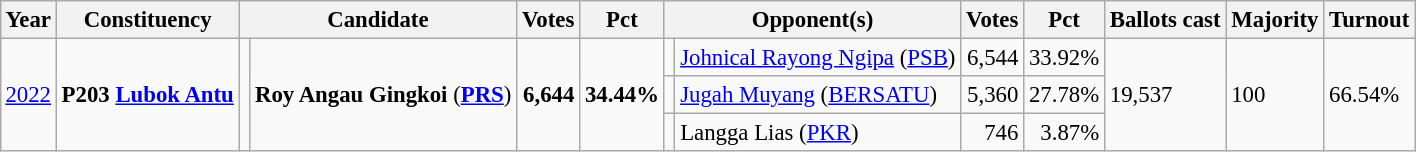<table class="wikitable" style="margin:0.5em ; font-size:95%">
<tr>
<th>Year</th>
<th>Constituency</th>
<th colspan=2>Candidate</th>
<th>Votes</th>
<th>Pct</th>
<th colspan=2>Opponent(s)</th>
<th>Votes</th>
<th>Pct</th>
<th>Ballots cast</th>
<th>Majority</th>
<th>Turnout</th>
</tr>
<tr>
<td rowspan=3><a href='#'>2022</a></td>
<td rowspan=3><strong>P203 <a href='#'>Lubok Antu</a></strong></td>
<td rowspan=3 ></td>
<td rowspan=3><strong>Roy Angau Gingkoi</strong> (<a href='#'><strong>PRS</strong></a>)</td>
<td rowspan=3 align=right><strong>6,644</strong></td>
<td rowspan=3><strong>34.44%</strong></td>
<td bgcolor=></td>
<td><a href='#'>Johnical Rayong Ngipa</a> (<a href='#'>PSB</a>)</td>
<td align=right>6,544</td>
<td>33.92%</td>
<td rowspan=3>19,537</td>
<td rowspan=3>100</td>
<td rowspan=3>66.54%</td>
</tr>
<tr>
<td bgcolor=></td>
<td><a href='#'>Jugah Muyang</a> (<a href='#'>BERSATU</a>)</td>
<td align=right>5,360</td>
<td>27.78%</td>
</tr>
<tr>
<td></td>
<td>Langga Lias (<a href='#'>PKR</a>)</td>
<td align=right>746</td>
<td align=right>3.87%</td>
</tr>
</table>
